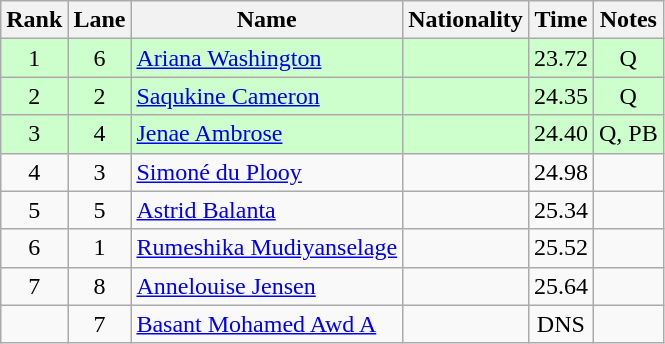<table class="wikitable sortable" style="text-align:center">
<tr>
<th>Rank</th>
<th>Lane</th>
<th>Name</th>
<th>Nationality</th>
<th>Time</th>
<th>Notes</th>
</tr>
<tr bgcolor=ccffcc>
<td>1</td>
<td>6</td>
<td align=left><a href='#'>Ariana Washington</a></td>
<td align=left></td>
<td>23.72</td>
<td>Q</td>
</tr>
<tr bgcolor=ccffcc>
<td>2</td>
<td>2</td>
<td align=left><a href='#'>Saqukine Cameron</a></td>
<td align=left></td>
<td>24.35</td>
<td>Q</td>
</tr>
<tr bgcolor=ccffcc>
<td>3</td>
<td>4</td>
<td align=left><a href='#'>Jenae Ambrose</a></td>
<td align=left></td>
<td>24.40</td>
<td>Q, PB</td>
</tr>
<tr>
<td>4</td>
<td>3</td>
<td align=left><a href='#'>Simoné du Plooy</a></td>
<td align=left></td>
<td>24.98</td>
<td></td>
</tr>
<tr>
<td>5</td>
<td>5</td>
<td align=left><a href='#'>Astrid Balanta</a></td>
<td align=left></td>
<td>25.34</td>
<td></td>
</tr>
<tr>
<td>6</td>
<td>1</td>
<td align=left><a href='#'>Rumeshika Mudiyanselage</a></td>
<td align=left></td>
<td>25.52</td>
<td></td>
</tr>
<tr>
<td>7</td>
<td>8</td>
<td align=left><a href='#'>Annelouise Jensen</a></td>
<td align=left></td>
<td>25.64</td>
<td></td>
</tr>
<tr>
<td></td>
<td>7</td>
<td align=left><a href='#'>Basant Mohamed Awd A</a></td>
<td align=left></td>
<td>DNS</td>
<td></td>
</tr>
</table>
